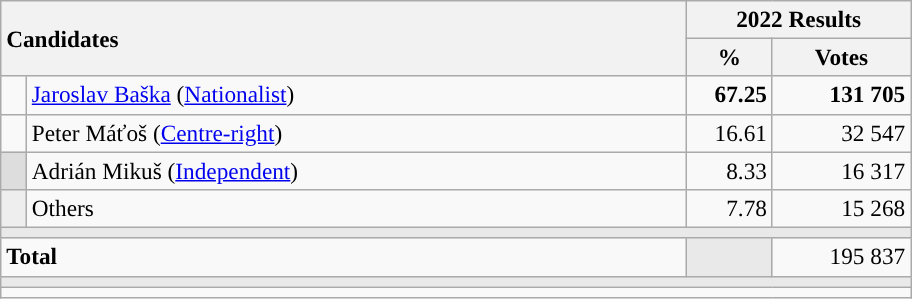<table class="wikitable" style="text-align:right; font-size:97%;">
<tr>
<th style="text-align:left;" rowspan="2" colspan="2" width="450">Candidates</th>
<th colspan="2">2022 Results</th>
</tr>
<tr>
<th width="50">%</th>
<th width="85">Votes</th>
</tr>
<tr>
<td style="color:inherit;background:"></td>
<td align="left"><a href='#'>Jaroslav Baška</a> (<a href='#'>Nationalist</a>)</td>
<td><strong>67.25</strong></td>
<td><strong>131 705</strong></td>
</tr>
<tr>
<td style="color:inherit;background:"></td>
<td align="left">Peter Máťoš (<a href='#'>Centre-right</a>)</td>
<td>16.61</td>
<td>32 547</td>
</tr>
<tr>
<td style="color:inherit;background:#dddddd"></td>
<td align="left">Adrián Mikuš (<a href='#'>Independent</a>)</td>
<td>8.33</td>
<td>16 317</td>
</tr>
<tr>
<td style="color:inherit;background:#eeeeee"></td>
<td align="left">Others</td>
<td>7.78</td>
<td>15 268</td>
</tr>
<tr>
<td colspan="4" bgcolor="#E9E9E9"></td>
</tr>
<tr>
<td align="left" colspan="2"><strong>Total</strong></td>
<td bgcolor="#E9E9E9"></td>
<td>195 837</td>
</tr>
<tr>
<td colspan="4" bgcolor="#E9E9E9"></td>
</tr>
<tr>
<td colspan="4"></td>
</tr>
</table>
